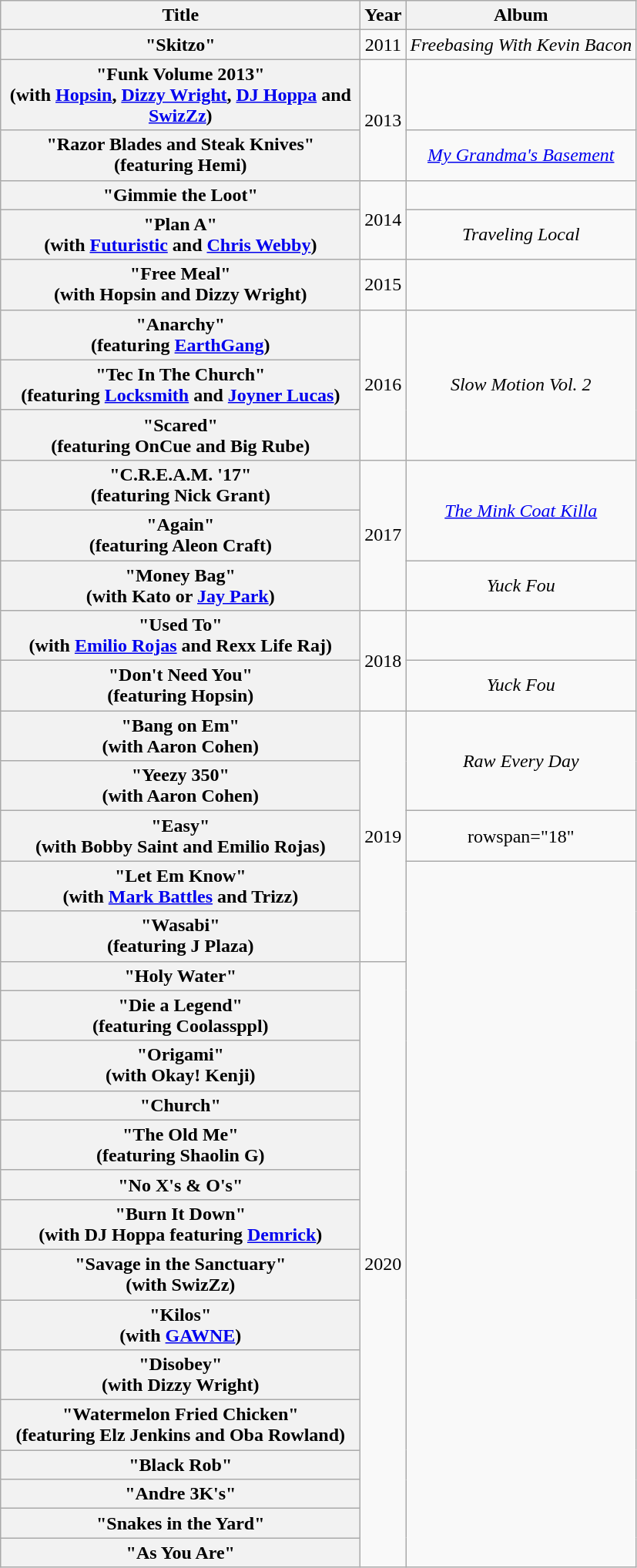<table class="wikitable plainrowheaders" style="text-align:center;">
<tr>
<th scope="col" style="width:19em;">Title</th>
<th scope="col">Year</th>
<th scope="col">Album</th>
</tr>
<tr>
<th scope="row">"Skitzo"</th>
<td>2011</td>
<td><em>Freebasing With Kevin Bacon</em></td>
</tr>
<tr>
<th scope="row">"Funk Volume 2013"<br><span>(with <a href='#'>Hopsin</a>, <a href='#'>Dizzy Wright</a>, <a href='#'>DJ Hoppa</a> and <a href='#'>SwizZz</a>)</span></th>
<td rowspan="2">2013</td>
<td></td>
</tr>
<tr>
<th scope="row">"Razor Blades and Steak Knives"<br><span>(featuring Hemi)</span></th>
<td><em><a href='#'>My Grandma's Basement</a></em></td>
</tr>
<tr>
<th scope="row">"Gimmie the Loot"</th>
<td rowspan="2">2014</td>
<td></td>
</tr>
<tr>
<th scope="row">"Plan A"<br><span>(with <a href='#'>Futuristic</a> and <a href='#'>Chris Webby</a>)</span></th>
<td><em>Traveling Local</em></td>
</tr>
<tr>
<th scope="row">"Free Meal"<br><span>(with Hopsin and Dizzy Wright)</span></th>
<td>2015</td>
<td></td>
</tr>
<tr>
<th scope="row">"Anarchy"<br><span>(featuring <a href='#'>EarthGang</a>)</span></th>
<td rowspan="3">2016</td>
<td rowspan="3"><em>Slow Motion Vol. 2</em></td>
</tr>
<tr>
<th scope="row">"Tec In The Church"<br><span>(featuring <a href='#'>Locksmith</a> and <a href='#'>Joyner Lucas</a>)</span></th>
</tr>
<tr>
<th scope="row">"Scared"<br><span>(featuring OnCue and Big Rube)</span></th>
</tr>
<tr>
<th scope="row">"C.R.E.A.M. '17"<br><span>(featuring Nick Grant)</span></th>
<td rowspan="3">2017</td>
<td rowspan="2"><em><a href='#'>The Mink Coat Killa</a></em></td>
</tr>
<tr>
<th scope="row">"Again"<br><span>(featuring Aleon Craft)</span></th>
</tr>
<tr>
<th scope="row">"Money Bag"<br><span>(with Kato or <a href='#'>Jay Park</a>)</span></th>
<td><em>Yuck Fou</em></td>
</tr>
<tr>
<th scope="row">"Used To"<br><span>(with <a href='#'>Emilio Rojas</a> and Rexx Life Raj)</span></th>
<td rowspan="2">2018</td>
<td></td>
</tr>
<tr>
<th scope="row">"Don't Need You"<br><span>(featuring Hopsin)</span></th>
<td><em>Yuck Fou</em></td>
</tr>
<tr>
<th scope="row">"Bang on Em"<br><span>(with Aaron Cohen)</span></th>
<td rowspan="5">2019</td>
<td rowspan="2"><em>Raw Every Day</em></td>
</tr>
<tr>
<th scope="row">"Yeezy 350"<br><span>(with Aaron Cohen)</span></th>
</tr>
<tr>
<th scope="row">"Easy"<br><span>(with Bobby Saint and Emilio Rojas)</span></th>
<td>rowspan="18" </td>
</tr>
<tr>
<th scope="row">"Let Em Know"<br><span>(with <a href='#'>Mark Battles</a> and Trizz)</span></th>
</tr>
<tr>
<th scope="row">"Wasabi"<br><span>(featuring J Plaza)</span></th>
</tr>
<tr>
<th scope="row">"Holy Water"</th>
<td rowspan="15">2020</td>
</tr>
<tr>
<th scope="row">"Die a Legend"<br><span>(featuring Coolassppl)</span></th>
</tr>
<tr>
<th scope="row">"Origami"<br><span>(with Okay! Kenji)</span></th>
</tr>
<tr>
<th scope="row">"Church"</th>
</tr>
<tr>
<th scope="row">"The Old Me"<br><span>(featuring Shaolin G)</span></th>
</tr>
<tr>
<th scope="row">"No X's & O's"</th>
</tr>
<tr>
<th scope="row">"Burn It Down"<br><span>(with DJ Hoppa featuring <a href='#'>Demrick</a>)</span></th>
</tr>
<tr>
<th scope="row">"Savage in the Sanctuary"<br><span>(with SwizZz)</span></th>
</tr>
<tr>
<th scope="row">"Kilos"<br><span>(with <a href='#'>GAWNE</a>)</span></th>
</tr>
<tr>
<th scope="row">"Disobey"<br><span>(with Dizzy Wright)</span></th>
</tr>
<tr>
<th scope="row">"Watermelon Fried Chicken"<br><span>(featuring Elz Jenkins and Oba Rowland)</span></th>
</tr>
<tr>
<th scope="row">"Black Rob"</th>
</tr>
<tr>
<th scope="row">"Andre 3K's"</th>
</tr>
<tr>
<th scope="row">"Snakes in the Yard"</th>
</tr>
<tr>
<th scope="row">"As You Are"</th>
</tr>
</table>
